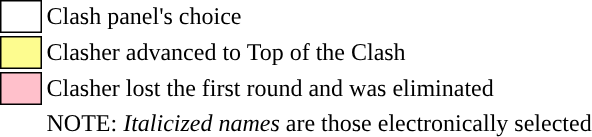<table class="toccolours" style="white-space: nowrap;">
<tr>
<td style="background:white; border: 1px solid black;"> <strong></strong> </td>
<td>Clash panel's choice</td>
</tr>
<tr>
<td style="background:#fdfc8f; border: 1px solid black">    </td>
<td>Clasher advanced to Top of the Clash</td>
</tr>
<tr>
<td style="background:pink; border:1px solid black;">      </td>
<td>Clasher lost the first round and was eliminated</td>
</tr>
<tr>
<td style="background:none; border: 0px solid black">    </td>
<td>NOTE: <em>Italicized names</em> are those electronically selected</td>
</tr>
</table>
